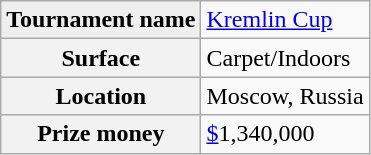<table class="wikitable">
<tr>
<td bgcolor="#EFEFEF"><strong>Tournament name</strong></td>
<td><a href='#'>Kremlin Cup</a></td>
</tr>
<tr>
<th>Surface</th>
<td>Carpet/Indoors</td>
</tr>
<tr>
<th>Location</th>
<td>Moscow, Russia</td>
</tr>
<tr>
<th>Prize money</th>
<td><a href='#'>$</a>1,340,000</td>
</tr>
</table>
